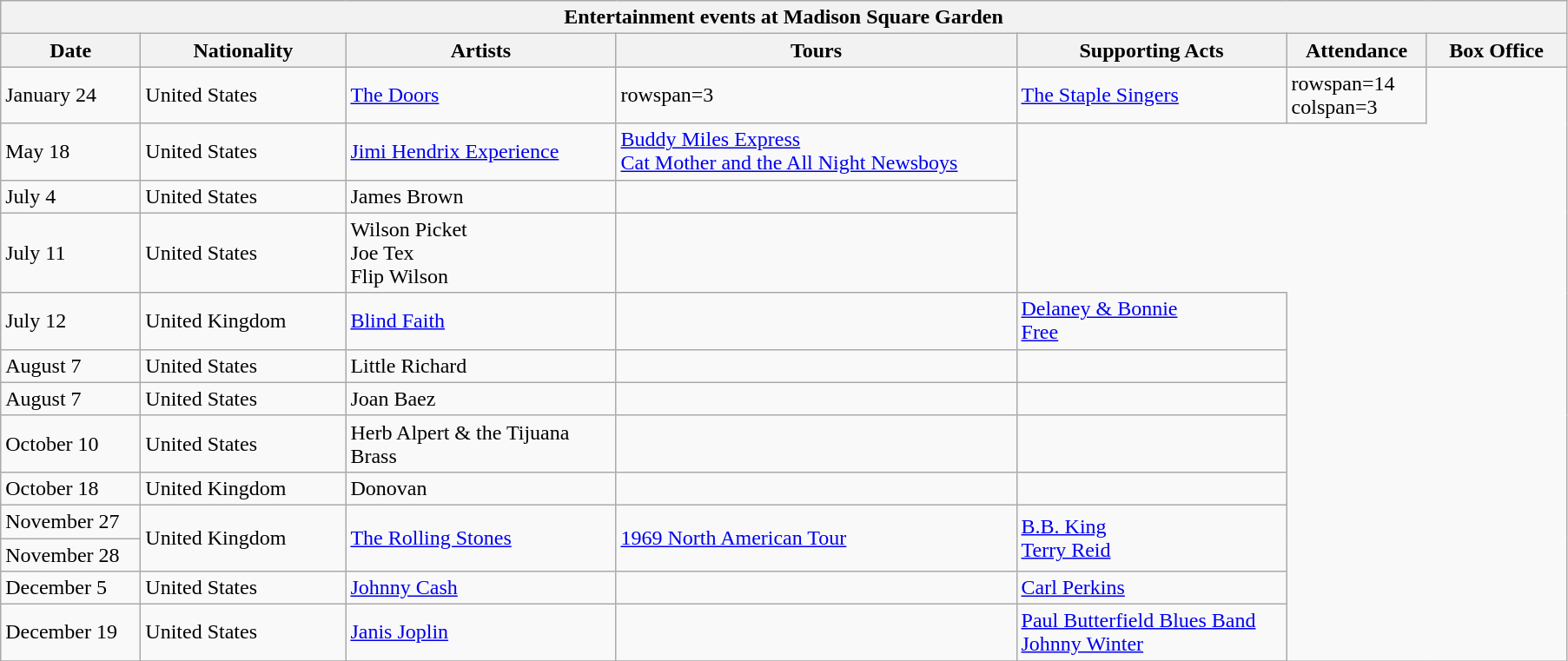<table class="wikitable">
<tr>
<th colspan="7">Entertainment events at Madison Square Garden</th>
</tr>
<tr>
<th width=100>Date</th>
<th width=150>Nationality</th>
<th width=200>Artists</th>
<th width=300>Tours</th>
<th width=200>Supporting Acts</th>
<th width=100>Attendance</th>
<th width=100>Box Office</th>
</tr>
<tr>
<td>January 24</td>
<td>United States</td>
<td><a href='#'>The Doors</a></td>
<td>rowspan=3 </td>
<td><a href='#'>The Staple Singers</a></td>
<td>rowspan=14 colspan=3 </td>
</tr>
<tr>
<td>May 18</td>
<td>United States</td>
<td><a href='#'>Jimi Hendrix Experience</a></td>
<td><a href='#'>Buddy Miles Express</a><br><a href='#'>Cat Mother and the All Night Newsboys</a></td>
</tr>
<tr>
<td>July 4</td>
<td>United States</td>
<td>James Brown</td>
<td></td>
</tr>
<tr>
<td>July 11</td>
<td>United States</td>
<td>Wilson Picket<br>Joe Tex<br>Flip Wilson</td>
<td></td>
</tr>
<tr>
<td>July 12</td>
<td>United Kingdom</td>
<td><a href='#'>Blind Faith</a></td>
<td></td>
<td><a href='#'>Delaney & Bonnie</a><br><a href='#'>Free</a></td>
</tr>
<tr>
<td>August 7</td>
<td>United States</td>
<td>Little Richard</td>
<td></td>
<td></td>
</tr>
<tr>
<td>August 7</td>
<td>United States</td>
<td>Joan Baez</td>
<td></td>
<td></td>
</tr>
<tr>
<td>October 10</td>
<td>United States</td>
<td>Herb Alpert & the Tijuana Brass</td>
<td></td>
<td></td>
</tr>
<tr>
<td>October 18</td>
<td>United Kingdom</td>
<td>Donovan</td>
<td></td>
<td></td>
</tr>
<tr>
<td>November 27</td>
<td rowspan="2">United Kingdom</td>
<td rowspan="2"><a href='#'>The Rolling Stones</a></td>
<td rowspan="2"><a href='#'>1969 North American Tour</a></td>
<td rowspan="2"><a href='#'>B.B. King</a><br><a href='#'>Terry Reid</a></td>
</tr>
<tr>
<td>November 28</td>
</tr>
<tr>
<td>December 5</td>
<td>United States</td>
<td><a href='#'>Johnny Cash</a></td>
<td></td>
<td><a href='#'>Carl Perkins</a></td>
</tr>
<tr>
<td>December 19</td>
<td>United States</td>
<td><a href='#'>Janis Joplin</a></td>
<td></td>
<td><a href='#'>Paul Butterfield Blues Band</a><br><a href='#'>Johnny Winter</a></td>
</tr>
<tr>
</tr>
</table>
